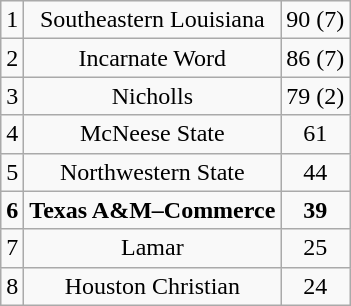<table class="wikitable">
<tr align="center">
<td>1</td>
<td>Southeastern Louisiana</td>
<td>90 (7)</td>
</tr>
<tr align="center">
<td>2</td>
<td>Incarnate Word</td>
<td>86 (7)</td>
</tr>
<tr align="center">
<td>3</td>
<td>Nicholls</td>
<td>79 (2)</td>
</tr>
<tr align="center">
<td>4</td>
<td>McNeese State</td>
<td>61</td>
</tr>
<tr align="center">
<td>5</td>
<td>Northwestern State</td>
<td>44</td>
</tr>
<tr align="center">
<td><strong>6</strong></td>
<td><strong>Texas A&M–Commerce</strong></td>
<td><strong>39</strong></td>
</tr>
<tr align="center">
<td>7</td>
<td>Lamar</td>
<td>25</td>
</tr>
<tr align="center">
<td>8</td>
<td>Houston Christian</td>
<td>24</td>
</tr>
</table>
